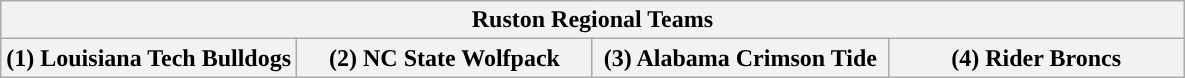<table class="wikitable">
<tr>
<th colspan=4>Ruston Regional Teams</th>
</tr>
<tr>
<th style="width: 25%; ">(1) Louisiana Tech Bulldogs</th>
<th style="width: 25%; ">(2) NC State Wolfpack</th>
<th style="width: 25%; ">(3) Alabama Crimson Tide</th>
<th style="width: 25%; ">(4) Rider Broncs</th>
</tr>
</table>
